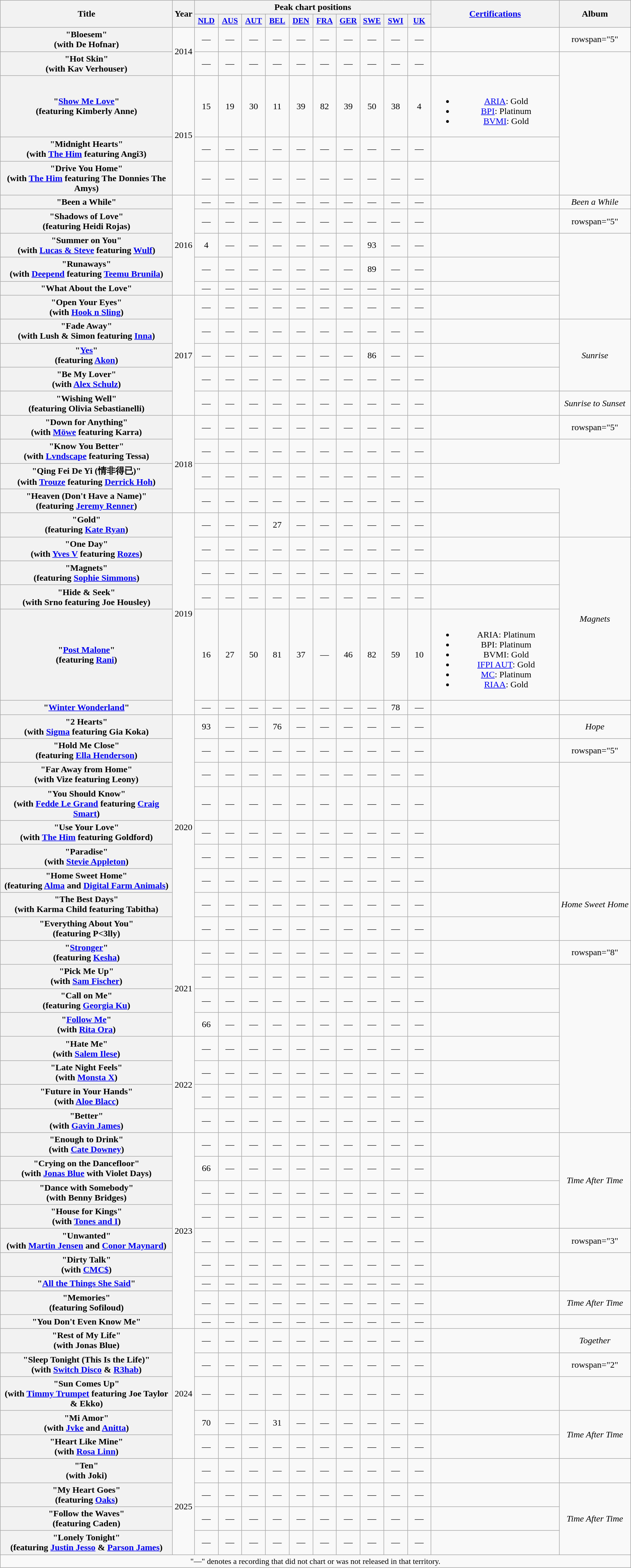<table class="wikitable plainrowheaders" style="text-align:center;" border="1">
<tr>
<th scope="col" rowspan="2" style="width:19em;">Title</th>
<th scope="col" rowspan="2">Year</th>
<th scope="col" colspan="10">Peak chart positions</th>
<th scope="col" rowspan="2" style="width:14em;"><a href='#'>Certifications</a></th>
<th scope="col" rowspan="2">Album</th>
</tr>
<tr>
<th scope="col" style="width:2.5em;font-size:90%;"><a href='#'>NLD</a><br></th>
<th scope="col" style="width:2.5em;font-size:90%;"><a href='#'>AUS</a><br></th>
<th scope="col" style="width:2.5em;font-size:90%;"><a href='#'>AUT</a><br></th>
<th scope="col" style="width:2.5em;font-size:90%;"><a href='#'>BEL</a><br></th>
<th scope="col" style="width:2.5em;font-size:90%;"><a href='#'>DEN</a><br></th>
<th scope="col" style="width:2.5em;font-size:90%;"><a href='#'>FRA</a><br></th>
<th scope="col" style="width:2.5em;font-size:90%;"><a href='#'>GER</a><br></th>
<th scope="col" style="width:2.5em;font-size:90%;"><a href='#'>SWE</a><br></th>
<th scope="col" style="width:2.5em;font-size:90%;"><a href='#'>SWI</a><br></th>
<th scope="col" style="width:2.5em;font-size:90%;"><a href='#'>UK</a><br></th>
</tr>
<tr>
<th scope="row">"Bloesem"<br><span>(with De Hofnar)</span></th>
<td rowspan="2">2014</td>
<td>—</td>
<td>—</td>
<td>—</td>
<td>—</td>
<td>—</td>
<td>—</td>
<td>—</td>
<td>—</td>
<td>—</td>
<td>—</td>
<td></td>
<td>rowspan="5" </td>
</tr>
<tr>
<th scope="row">"Hot Skin"<br><span>(with Kav Verhouser)</span></th>
<td>—</td>
<td>—</td>
<td>—</td>
<td>—</td>
<td>—</td>
<td>—</td>
<td>—</td>
<td>—</td>
<td>—</td>
<td>—</td>
<td></td>
</tr>
<tr>
<th scope="row">"<a href='#'>Show Me Love</a>"<br><span>(featuring Kimberly Anne)</span></th>
<td rowspan="3">2015</td>
<td>15</td>
<td>19</td>
<td>30</td>
<td>11</td>
<td>39</td>
<td>82</td>
<td>39</td>
<td>50</td>
<td>38</td>
<td>4</td>
<td><br><ul><li><a href='#'>ARIA</a>: Gold</li><li><a href='#'>BPI</a>: Platinum</li><li><a href='#'>BVMI</a>: Gold</li></ul></td>
</tr>
<tr>
<th scope="row">"Midnight Hearts"<br><span>(with <a href='#'>The Him</a> featuring Angi3)</span></th>
<td>—</td>
<td>—</td>
<td>—</td>
<td>—</td>
<td>—</td>
<td>—</td>
<td>—</td>
<td>—</td>
<td>—</td>
<td>—</td>
<td></td>
</tr>
<tr>
<th scope="row">"Drive You Home"<br><span>(with <a href='#'>The Him</a> featuring The Donnies The Amys)</span></th>
<td>—</td>
<td>—</td>
<td>—</td>
<td>—</td>
<td>—</td>
<td>—</td>
<td>—</td>
<td>—</td>
<td>—</td>
<td>—</td>
<td></td>
</tr>
<tr>
<th scope="row">"Been a While"</th>
<td rowspan="5">2016</td>
<td>—</td>
<td>—</td>
<td>—</td>
<td>—</td>
<td>—</td>
<td>—</td>
<td>—</td>
<td>—</td>
<td>—</td>
<td>—</td>
<td></td>
<td><em>Been a While</em></td>
</tr>
<tr>
<th scope="row">"Shadows of Love"<br><span>(featuring Heidi Rojas)</span></th>
<td>—</td>
<td>—</td>
<td>—</td>
<td>—</td>
<td>—</td>
<td>—</td>
<td>—</td>
<td>—</td>
<td>—</td>
<td>—</td>
<td></td>
<td>rowspan="5" </td>
</tr>
<tr>
<th scope="row">"Summer on You"<br><span>(with <a href='#'>Lucas & Steve</a> featuring <a href='#'>Wulf</a>)</span></th>
<td>4</td>
<td>—</td>
<td>—</td>
<td>—</td>
<td>—</td>
<td>—</td>
<td>—</td>
<td>93</td>
<td>—</td>
<td>—</td>
<td></td>
</tr>
<tr>
<th scope="row">"Runaways"<br><span>(with <a href='#'>Deepend</a> featuring <a href='#'>Teemu Brunila</a>)</span></th>
<td>—</td>
<td>—</td>
<td>—</td>
<td>—</td>
<td>—</td>
<td>—</td>
<td>—</td>
<td>89</td>
<td>—</td>
<td>—</td>
<td></td>
</tr>
<tr>
<th scope="row">"What About the Love"</th>
<td>—</td>
<td>—</td>
<td>—</td>
<td>—</td>
<td>—</td>
<td>—</td>
<td>—</td>
<td>—</td>
<td>—</td>
<td>—</td>
<td></td>
</tr>
<tr>
<th scope="row">"Open Your Eyes"<br><span>(with <a href='#'>Hook n Sling</a>)</span></th>
<td rowspan="5">2017</td>
<td>—</td>
<td>—</td>
<td>—</td>
<td>—</td>
<td>—</td>
<td>—</td>
<td>—</td>
<td>—</td>
<td>—</td>
<td>—</td>
<td></td>
</tr>
<tr>
<th scope="row">"Fade Away"<br><span>(with Lush & Simon featuring <a href='#'>Inna</a>)</span></th>
<td>—</td>
<td>—</td>
<td>—</td>
<td>—</td>
<td>—</td>
<td>—</td>
<td>—</td>
<td>—</td>
<td>—</td>
<td>—</td>
<td></td>
<td rowspan="3"><em>Sunrise</em></td>
</tr>
<tr>
<th scope="row">"<a href='#'>Yes</a>"<br><span>(featuring <a href='#'>Akon</a>)</span></th>
<td>—</td>
<td>—</td>
<td>—</td>
<td>—</td>
<td>—</td>
<td>—</td>
<td>—</td>
<td>86<br></td>
<td>—</td>
<td>—</td>
<td></td>
</tr>
<tr>
<th scope="row">"Be My Lover"<br><span>(with <a href='#'>Alex Schulz</a>)</span></th>
<td>—</td>
<td>—</td>
<td>—</td>
<td>—</td>
<td>—</td>
<td>—</td>
<td>—</td>
<td>—</td>
<td>—</td>
<td>—</td>
<td></td>
</tr>
<tr>
<th scope="row">"Wishing Well"<br><span>(featuring Olivia Sebastianelli)</span></th>
<td>—</td>
<td>—</td>
<td>—</td>
<td>—</td>
<td>—</td>
<td>—</td>
<td>—</td>
<td>—</td>
<td>—</td>
<td>—</td>
<td></td>
<td><em>Sunrise to Sunset</em></td>
</tr>
<tr>
<th scope="row">"Down for Anything" <br><span>(with <a href='#'>Möwe</a> featuring Karra)</span></th>
<td rowspan="4">2018</td>
<td>—</td>
<td>—</td>
<td>—</td>
<td>—</td>
<td>—</td>
<td>—</td>
<td>—</td>
<td>—</td>
<td>—</td>
<td>—</td>
<td></td>
<td>rowspan="5" </td>
</tr>
<tr>
<th scope="row">"Know You Better" <br><span>(with <a href='#'>Lvndscape</a> featuring Tessa)</span></th>
<td>—</td>
<td>—</td>
<td>—</td>
<td>—</td>
<td>—</td>
<td>—</td>
<td>—</td>
<td>—</td>
<td>—</td>
<td>—</td>
<td></td>
</tr>
<tr>
<th scope="row">"Qing Fei De Yi (情非得已)" <br><span>(with <a href='#'>Trouze</a> featuring <a href='#'>Derrick Hoh</a>)</span></th>
<td>—</td>
<td>—</td>
<td>—</td>
<td>—</td>
<td>—</td>
<td>—</td>
<td>—</td>
<td>—</td>
<td>—</td>
<td>—</td>
</tr>
<tr>
<th scope="row">"Heaven (Don't Have a Name)" <br><span>(featuring <a href='#'>Jeremy Renner</a>)</span></th>
<td>—</td>
<td>—</td>
<td>—</td>
<td>—</td>
<td>—</td>
<td>—</td>
<td>—</td>
<td>—</td>
<td>—</td>
<td>—</td>
<td></td>
</tr>
<tr>
<th scope="row">"Gold" <br><span>(featuring <a href='#'>Kate Ryan</a>)</span></th>
<td rowspan="6">2019</td>
<td>—</td>
<td>—</td>
<td>—</td>
<td>27</td>
<td>—</td>
<td>—</td>
<td>—</td>
<td>—</td>
<td>—</td>
<td>—</td>
<td></td>
</tr>
<tr>
<th scope="row">"One Day" <br><span>(with <a href='#'>Yves V</a> featuring <a href='#'>Rozes</a>)</span></th>
<td>—</td>
<td>—</td>
<td>—</td>
<td>—</td>
<td>—</td>
<td>—</td>
<td>—</td>
<td>—</td>
<td>—</td>
<td>—</td>
<td></td>
<td rowspan="4"><em>Magnets</em></td>
</tr>
<tr>
<th scope="row">"Magnets" <br><span>(featuring <a href='#'>Sophie Simmons</a>)</span></th>
<td>—</td>
<td>—</td>
<td>—</td>
<td>—</td>
<td>—</td>
<td>—</td>
<td>—</td>
<td>—</td>
<td>—</td>
<td>—</td>
<td></td>
</tr>
<tr>
<th scope="row">"Hide & Seek" <br><span>(with Srno featuring Joe Housley)</span></th>
<td>—</td>
<td>—</td>
<td>—</td>
<td>—</td>
<td>—</td>
<td>—</td>
<td>—</td>
<td>—</td>
<td>—</td>
<td>—</td>
<td></td>
</tr>
<tr>
<th scope="row">"<a href='#'>Post Malone</a>"<br><span>(featuring <a href='#'>Rani</a>)</span></th>
<td>16</td>
<td>27<br></td>
<td>50</td>
<td>81</td>
<td>37<br></td>
<td>—</td>
<td>46</td>
<td>82<br></td>
<td>59</td>
<td>10</td>
<td><br><ul><li>ARIA: Platinum</li><li>BPI: Platinum</li><li>BVMI: Gold</li><li><a href='#'>IFPI AUT</a>: Gold</li><li><a href='#'>MC</a>: Platinum</li><li><a href='#'>RIAA</a>: Gold</li></ul></td>
</tr>
<tr>
<th scope="row">"<a href='#'>Winter Wonderland</a>"</th>
<td>—</td>
<td>—</td>
<td>—</td>
<td>—</td>
<td>—</td>
<td>—</td>
<td>—</td>
<td>—</td>
<td>78</td>
<td>—</td>
<td></td>
<td></td>
</tr>
<tr>
<th scope="row">"2 Hearts" <br><span>(with <a href='#'>Sigma</a> featuring Gia Koka)</span></th>
<td rowspan="9">2020</td>
<td>93</td>
<td>—</td>
<td>—</td>
<td>76</td>
<td>—</td>
<td>—</td>
<td>—</td>
<td>—</td>
<td>—</td>
<td>—</td>
<td></td>
<td><em>Hope</em></td>
</tr>
<tr>
<th scope="row">"Hold Me Close" <br><span>(featuring <a href='#'>Ella Henderson</a>)</span></th>
<td>—</td>
<td>—</td>
<td>—</td>
<td>—</td>
<td>—</td>
<td>—</td>
<td>—</td>
<td>—</td>
<td>—</td>
<td>—</td>
<td></td>
<td>rowspan="5" </td>
</tr>
<tr>
<th scope="row">"Far Away from Home" <br><span>(with Vize featuring Leony)</span></th>
<td>—</td>
<td>—</td>
<td>—</td>
<td>—</td>
<td>—</td>
<td>—</td>
<td>—</td>
<td>—</td>
<td>—</td>
<td>—</td>
<td></td>
</tr>
<tr>
<th scope="row">"You Should Know" <br><span>(with <a href='#'>Fedde Le Grand</a> featuring <a href='#'>Craig Smart</a>)</span></th>
<td>—</td>
<td>—</td>
<td>—</td>
<td>—</td>
<td>—</td>
<td>—</td>
<td>—</td>
<td>—</td>
<td>—</td>
<td>—</td>
<td></td>
</tr>
<tr>
<th scope="row">"Use Your Love" <br><span>(with <a href='#'>The Him</a> featuring Goldford)</span></th>
<td>—</td>
<td>—</td>
<td>—</td>
<td>—</td>
<td>—</td>
<td>—</td>
<td>—</td>
<td>—</td>
<td>—</td>
<td>—</td>
<td></td>
</tr>
<tr>
<th scope="row">"Paradise" <br><span>(with <a href='#'>Stevie Appleton</a>)</span></th>
<td>—</td>
<td>—</td>
<td>—</td>
<td>—</td>
<td>—</td>
<td>—</td>
<td>—</td>
<td>—</td>
<td>—</td>
<td>—</td>
<td></td>
</tr>
<tr>
<th scope="row">"Home Sweet Home" <br><span>(featuring <a href='#'>Alma</a> and <a href='#'>Digital Farm Animals</a>)</span></th>
<td>—</td>
<td>—</td>
<td>—</td>
<td>—</td>
<td>—</td>
<td>—</td>
<td>—</td>
<td>—</td>
<td>—</td>
<td>—</td>
<td></td>
<td rowspan="3"><em>Home Sweet Home</em></td>
</tr>
<tr>
<th scope="row">"The Best Days" <br><span>(with Karma Child featuring Tabitha)</span></th>
<td>—</td>
<td>—</td>
<td>—</td>
<td>—</td>
<td>—</td>
<td>—</td>
<td>—</td>
<td>—</td>
<td>—</td>
<td>—</td>
<td></td>
</tr>
<tr>
<th scope="row">"Everything About You" <br><span>(featuring P<3lly)</span></th>
<td>—</td>
<td>—</td>
<td>—</td>
<td>—</td>
<td>—</td>
<td>—</td>
<td>—</td>
<td>—</td>
<td>—</td>
<td>—</td>
<td></td>
</tr>
<tr>
<th scope="row">"<a href='#'>Stronger</a>" <br><span>(featuring <a href='#'>Kesha</a>)</span></th>
<td rowspan="4">2021</td>
<td>—</td>
<td>—</td>
<td>—</td>
<td>—</td>
<td>—</td>
<td>—</td>
<td>—</td>
<td>—</td>
<td>—</td>
<td>—</td>
<td></td>
<td>rowspan="8" </td>
</tr>
<tr>
<th scope="row">"Pick Me Up"<br><span>(with <a href='#'>Sam Fischer</a>)</span></th>
<td>—</td>
<td>—</td>
<td>—</td>
<td>—</td>
<td>—</td>
<td>—</td>
<td>—</td>
<td>—</td>
<td>—</td>
<td>—</td>
<td></td>
</tr>
<tr>
<th scope="row">"Call on Me"<br><span>(featuring <a href='#'>Georgia Ku</a>)</span></th>
<td>—</td>
<td>—</td>
<td>—</td>
<td>—</td>
<td>—</td>
<td>—</td>
<td>—</td>
<td>—</td>
<td>—</td>
<td>—</td>
<td></td>
</tr>
<tr>
<th scope="row">"<a href='#'>Follow Me</a>"<br><span>(with <a href='#'>Rita Ora</a>)</span></th>
<td>66</td>
<td>—</td>
<td>—</td>
<td>—</td>
<td>—</td>
<td>—</td>
<td>—</td>
<td>—</td>
<td>—</td>
<td>—</td>
<td></td>
</tr>
<tr>
<th scope="row">"Hate Me"<br><span>(with <a href='#'>Salem Ilese</a>)</span></th>
<td rowspan="4">2022</td>
<td>—</td>
<td>—</td>
<td>—</td>
<td>—</td>
<td>—</td>
<td>—</td>
<td>—</td>
<td>—</td>
<td>—</td>
<td>—</td>
<td></td>
</tr>
<tr>
<th scope="row">"Late Night Feels"<br><span>(with <a href='#'>Monsta X</a>)</span></th>
<td>—</td>
<td>—</td>
<td>—</td>
<td>—</td>
<td>—</td>
<td>—</td>
<td>—</td>
<td>—</td>
<td>—</td>
<td>—</td>
<td></td>
</tr>
<tr>
<th scope="row">"Future in Your Hands"<br><span>(with <a href='#'>Aloe Blacc</a>)</span></th>
<td>—</td>
<td>—</td>
<td>—</td>
<td>—</td>
<td>—</td>
<td>—</td>
<td>—</td>
<td>—</td>
<td>—</td>
<td>—</td>
<td></td>
</tr>
<tr>
<th scope="row">"Better"<br><span>(with <a href='#'>Gavin James</a>)</span></th>
<td>—</td>
<td>—</td>
<td>—</td>
<td>—</td>
<td>—</td>
<td>—</td>
<td>—</td>
<td>—</td>
<td>—</td>
<td>—</td>
<td></td>
</tr>
<tr>
<th scope="row">"Enough to Drink"<br><span>(with <a href='#'>Cate Downey</a>)</span></th>
<td rowspan="9">2023</td>
<td>—</td>
<td>—</td>
<td>—</td>
<td>—</td>
<td>—</td>
<td>—</td>
<td>—</td>
<td>—</td>
<td>—</td>
<td>—</td>
<td></td>
<td rowspan="4"><em>Time After Time</em></td>
</tr>
<tr>
<th scope="row">"Crying on the Dancefloor"<br><span>(with <a href='#'>Jonas Blue</a> with Violet Days)</span></th>
<td>66</td>
<td>—</td>
<td>—</td>
<td>—</td>
<td>—</td>
<td>—</td>
<td>—</td>
<td>—</td>
<td>—</td>
<td>—</td>
<td></td>
</tr>
<tr>
<th scope="row">"Dance with Somebody"<br><span>(with Benny Bridges)</span></th>
<td>—</td>
<td>—</td>
<td>—</td>
<td>—</td>
<td>—</td>
<td>—</td>
<td>—</td>
<td>—</td>
<td>—</td>
<td>—</td>
<td></td>
</tr>
<tr>
<th scope="row">"House for Kings"<br><span>(with <a href='#'>Tones and I</a>)</span></th>
<td>—</td>
<td>—</td>
<td>—</td>
<td>—</td>
<td>—</td>
<td>—</td>
<td>—</td>
<td>—</td>
<td>—</td>
<td>—</td>
<td></td>
</tr>
<tr>
<th scope="row">"Unwanted"<br><span>(with <a href='#'>Martin Jensen</a> and <a href='#'>Conor Maynard</a>)</span></th>
<td>—</td>
<td>—</td>
<td>—</td>
<td>—</td>
<td>—</td>
<td>—</td>
<td>—</td>
<td>—</td>
<td>—</td>
<td>—</td>
<td></td>
<td>rowspan="3" </td>
</tr>
<tr>
<th scope="row">"Dirty Talk"<br><span>(with <a href='#'>CMC$</a>)</span></th>
<td>—</td>
<td>—</td>
<td>—</td>
<td>—</td>
<td>—</td>
<td>—</td>
<td>—</td>
<td>—</td>
<td>—</td>
<td>—</td>
<td></td>
</tr>
<tr>
<th scope="row">"<a href='#'>All the Things She Said</a>"</th>
<td>—</td>
<td>—</td>
<td>—</td>
<td>—</td>
<td>—</td>
<td>—</td>
<td>—</td>
<td>—</td>
<td>—</td>
<td>—</td>
<td></td>
</tr>
<tr>
<th scope="row">"Memories"<br><span>(featuring Sofiloud)</span></th>
<td>—</td>
<td>—</td>
<td>—</td>
<td>—</td>
<td>—</td>
<td>—</td>
<td>—</td>
<td>—</td>
<td>—</td>
<td>—</td>
<td></td>
<td><em>Time After Time</em></td>
</tr>
<tr>
<th scope="row">"You Don't Even Know Me"<br></th>
<td>—</td>
<td>—</td>
<td>—</td>
<td>—</td>
<td>—</td>
<td>—</td>
<td>—</td>
<td>—</td>
<td>—</td>
<td>—</td>
<td></td>
<td></td>
</tr>
<tr>
<th scope="row">"Rest of My Life"<br><span>(with Jonas Blue)</span></th>
<td rowspan="5">2024</td>
<td>—</td>
<td>—</td>
<td>—</td>
<td>—</td>
<td>—</td>
<td>—</td>
<td>—</td>
<td>—</td>
<td>—</td>
<td>—</td>
<td></td>
<td><em>Together</em></td>
</tr>
<tr>
<th scope="row">"Sleep Tonight (This Is the Life)"<br><span>(with <a href='#'>Switch Disco</a> & <a href='#'>R3hab</a>)</span></th>
<td>—</td>
<td>—</td>
<td>—</td>
<td>—</td>
<td>—</td>
<td>—</td>
<td>—</td>
<td>—</td>
<td>—</td>
<td>—</td>
<td></td>
<td>rowspan="2" </td>
</tr>
<tr>
<th scope="row">"Sun Comes Up"<br><span>(with <a href='#'>Timmy Trumpet</a> featuring Joe Taylor & Ekko)</span></th>
<td>—</td>
<td>—</td>
<td>—</td>
<td>—</td>
<td>—</td>
<td>—</td>
<td>—</td>
<td>—</td>
<td>—</td>
<td>—</td>
<td></td>
</tr>
<tr>
<th scope="row">"Mi Amor"<br><span>(with <a href='#'>Jvke</a> and <a href='#'>Anitta</a>)</span></th>
<td>70</td>
<td>—</td>
<td>—</td>
<td>31</td>
<td>—</td>
<td>—</td>
<td>—</td>
<td>—</td>
<td>—</td>
<td>—</td>
<td></td>
<td rowspan="2"><em>Time After Time</em></td>
</tr>
<tr>
<th scope="row">"Heart Like Mine"<br><span>(with <a href='#'>Rosa Linn</a>)</span></th>
<td>—</td>
<td>—</td>
<td>—</td>
<td>—</td>
<td>—</td>
<td>—</td>
<td>—</td>
<td>—</td>
<td>—</td>
<td>—</td>
<td></td>
</tr>
<tr>
<th scope="row">"Ten"<br><span>(with Joki)</span></th>
<td rowspan="4">2025</td>
<td>—</td>
<td>—</td>
<td>—</td>
<td>—</td>
<td>—</td>
<td>—</td>
<td>—</td>
<td>—</td>
<td>—</td>
<td>—</td>
<td></td>
<td></td>
</tr>
<tr>
<th scope="row">"My Heart Goes"<br><span>(featuring <a href='#'>Oaks</a>)</span></th>
<td>—</td>
<td>—</td>
<td>—</td>
<td>—</td>
<td>—</td>
<td>—</td>
<td>—</td>
<td>—</td>
<td>—</td>
<td>—</td>
<td></td>
<td rowspan="3"><em>Time After Time</em></td>
</tr>
<tr>
<th scope="row">"Follow the Waves"<br><span>(featuring Caden)</span></th>
<td>—</td>
<td>—</td>
<td>—</td>
<td>—</td>
<td>—</td>
<td>—</td>
<td>—</td>
<td>—</td>
<td>—</td>
<td>—</td>
<td></td>
</tr>
<tr>
<th scope="row">"Lonely Tonight"<br><span>(featuring <a href='#'>Justin Jesso</a> & <a href='#'>Parson James</a>)</span></th>
<td>—</td>
<td>—</td>
<td>—</td>
<td>—</td>
<td>—</td>
<td>—</td>
<td>—</td>
<td>—</td>
<td>—</td>
<td>—</td>
<td></td>
</tr>
<tr>
<td colspan="14" style="font-size:90%">"—" denotes a recording that did not chart or was not released in that territory.</td>
</tr>
</table>
